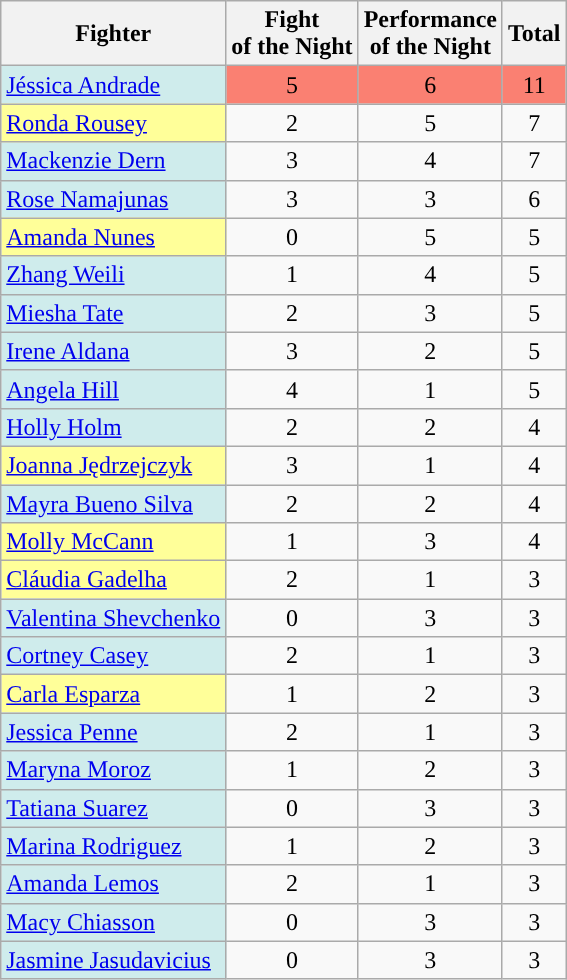<table class="wikitable sortable" style="text-align:center">
<tr>
<th>Fighter</th>
<th>Fight<br>of the Night</th>
<th>Performance<br>of the Night</th>
<th>Total</th>
</tr>
<tr>
<td style="text-align:left; background:#CFECEC"><a href='#'>Jéssica Andrade</a></td>
<td style=background:#FA8072>5</td>
<td style=background:#FA8072>6</td>
<td style=background:#FA8072>11</td>
</tr>
<tr>
<td style="text-align:left; background:#FFFF99"><a href='#'>Ronda Rousey</a></td>
<td>2</td>
<td>5</td>
<td>7</td>
</tr>
<tr>
<td style="text-align:left; background:#CFECEC"><a href='#'>Mackenzie Dern</a></td>
<td>3</td>
<td>4</td>
<td>7</td>
</tr>
<tr>
<td style="text-align:left; background:#CFECEC"><a href='#'>Rose Namajunas</a></td>
<td>3</td>
<td>3</td>
<td>6</td>
</tr>
<tr>
<td style="text-align:left; background:#FFFF99"><a href='#'>Amanda Nunes</a></td>
<td>0</td>
<td>5</td>
<td>5</td>
</tr>
<tr>
<td style="text-align:left; background:#CFECEC"><a href='#'>Zhang Weili</a></td>
<td>1</td>
<td>4</td>
<td>5</td>
</tr>
<tr>
<td style="text-align:left; background:#CFECEC"><a href='#'>Miesha Tate</a></td>
<td>2</td>
<td>3</td>
<td>5</td>
</tr>
<tr>
<td style="text-align:left; background:#CFECEC"><a href='#'>Irene Aldana</a></td>
<td>3</td>
<td>2</td>
<td>5</td>
</tr>
<tr>
<td style="text-align:left; background:#CFECEC"><a href='#'>Angela Hill</a></td>
<td>4</td>
<td>1</td>
<td>5</td>
</tr>
<tr>
<td style="text-align:left; background:#CFECEC"><a href='#'>Holly Holm</a></td>
<td>2</td>
<td>2</td>
<td>4</td>
</tr>
<tr>
<td style="text-align:left; background:#FFFF99"><a href='#'>Joanna Jędrzejczyk</a></td>
<td>3</td>
<td>1</td>
<td>4</td>
</tr>
<tr>
<td style="text-align:left; background:#CFECEC"><a href='#'>Mayra Bueno Silva</a></td>
<td>2</td>
<td>2</td>
<td>4</td>
</tr>
<tr>
<td style="text-align:left; background:#FFFF99"><a href='#'>Molly McCann</a></td>
<td>1</td>
<td>3</td>
<td>4</td>
</tr>
<tr>
<td style="text-align:left; background:#FFFF99"><a href='#'>Cláudia Gadelha</a></td>
<td>2</td>
<td>1</td>
<td>3</td>
</tr>
<tr>
<td style="text-align:left; background:#CFECEC"><a href='#'>Valentina Shevchenko</a></td>
<td>0</td>
<td>3</td>
<td>3</td>
</tr>
<tr>
<td style="text-align:left; background:#CFECEC"><a href='#'>Cortney Casey</a></td>
<td>2</td>
<td>1</td>
<td>3</td>
</tr>
<tr>
<td style="text-align:left; background:#FFFF99"><a href='#'>Carla Esparza</a></td>
<td>1</td>
<td>2</td>
<td>3</td>
</tr>
<tr>
<td style="text-align:left; background:#CFECEC"><a href='#'>Jessica Penne</a></td>
<td>2</td>
<td>1</td>
<td>3</td>
</tr>
<tr>
<td style="text-align:left; background:#CFECEC"><a href='#'>Maryna Moroz</a></td>
<td>1</td>
<td>2</td>
<td>3</td>
</tr>
<tr>
<td style="text-align:left; background:#CFECEC"><a href='#'>Tatiana Suarez</a></td>
<td>0</td>
<td>3</td>
<td>3</td>
</tr>
<tr>
<td style="text-align:left; background:#CFECEC"><a href='#'>Marina Rodriguez</a></td>
<td>1</td>
<td>2</td>
<td>3</td>
</tr>
<tr>
<td style="text-align:left; background:#CFECEC"><a href='#'>Amanda Lemos</a></td>
<td>2</td>
<td>1</td>
<td>3</td>
</tr>
<tr>
<td style="text-align:left; background:#CFECEC"><a href='#'>Macy Chiasson</a></td>
<td>0</td>
<td>3</td>
<td>3</td>
</tr>
<tr>
<td style="text-align:left; background:#CFECEC"><a href='#'>Jasmine Jasudavicius</a></td>
<td>0</td>
<td>3</td>
<td>3</td>
</tr>
</table>
